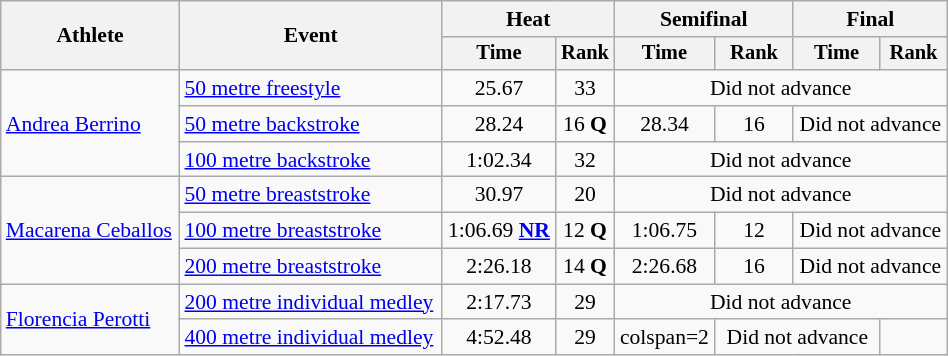<table class="wikitable" style="text-align:center; font-size:90%; width:50%;">
<tr>
<th rowspan="2">Athlete</th>
<th rowspan="2">Event</th>
<th colspan="2">Heat</th>
<th colspan="2">Semifinal</th>
<th colspan="2">Final</th>
</tr>
<tr style="font-size:95%">
<th>Time</th>
<th>Rank</th>
<th>Time</th>
<th>Rank</th>
<th>Time</th>
<th>Rank</th>
</tr>
<tr>
<td align=left rowspan=3><a href='#'>Andrea Berrino</a></td>
<td align=left><a href='#'>50 metre freestyle</a></td>
<td>25.67</td>
<td>33</td>
<td colspan=4>Did not advance</td>
</tr>
<tr>
<td align=left><a href='#'>50 metre backstroke</a></td>
<td>28.24</td>
<td>16 <strong>Q</strong></td>
<td>28.34</td>
<td>16</td>
<td colspan=2>Did not advance</td>
</tr>
<tr>
<td align=left><a href='#'>100 metre backstroke</a></td>
<td>1:02.34</td>
<td>32</td>
<td colspan=4>Did not advance</td>
</tr>
<tr>
<td align=left rowspan=3><a href='#'>Macarena Ceballos</a></td>
<td align=left><a href='#'>50 metre breaststroke</a></td>
<td>30.97</td>
<td>20</td>
<td colspan=4>Did not advance</td>
</tr>
<tr>
<td align=left><a href='#'>100 metre breaststroke</a></td>
<td>1:06.69 <strong><a href='#'>NR</a></strong></td>
<td>12 <strong>Q</strong></td>
<td>1:06.75</td>
<td>12</td>
<td colspan=2>Did not advance</td>
</tr>
<tr>
<td align=left><a href='#'>200 metre breaststroke</a></td>
<td>2:26.18</td>
<td>14 <strong>Q</strong></td>
<td>2:26.68</td>
<td>16</td>
<td colspan=2>Did not advance</td>
</tr>
<tr>
<td align=left rowspan=2><a href='#'>Florencia Perotti</a></td>
<td align=left><a href='#'>200 metre individual medley</a></td>
<td>2:17.73</td>
<td>29</td>
<td colspan=4>Did not advance</td>
</tr>
<tr align=center>
<td align=left><a href='#'>400 metre individual medley</a></td>
<td>4:52.48</td>
<td>29</td>
<td>colspan=2 </td>
<td colspan=2>Did not advance</td>
</tr>
</table>
